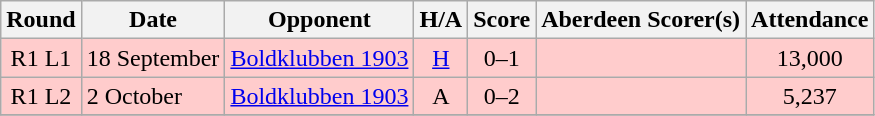<table class="wikitable" style="text-align:center">
<tr>
<th>Round</th>
<th>Date</th>
<th>Opponent</th>
<th>H/A</th>
<th>Score</th>
<th>Aberdeen Scorer(s)</th>
<th>Attendance</th>
</tr>
<tr bgcolor=#FFCCCC>
<td>R1 L1</td>
<td align=left>18 September</td>
<td align=left><a href='#'>Boldklubben 1903</a></td>
<td><a href='#'>H</a></td>
<td>0–1</td>
<td align=left></td>
<td>13,000</td>
</tr>
<tr bgcolor=#FFCCCC>
<td>R1 L2</td>
<td align=left>2 October</td>
<td align=left><a href='#'>Boldklubben 1903</a></td>
<td>A</td>
<td>0–2</td>
<td align=left></td>
<td>5,237</td>
</tr>
<tr>
</tr>
</table>
